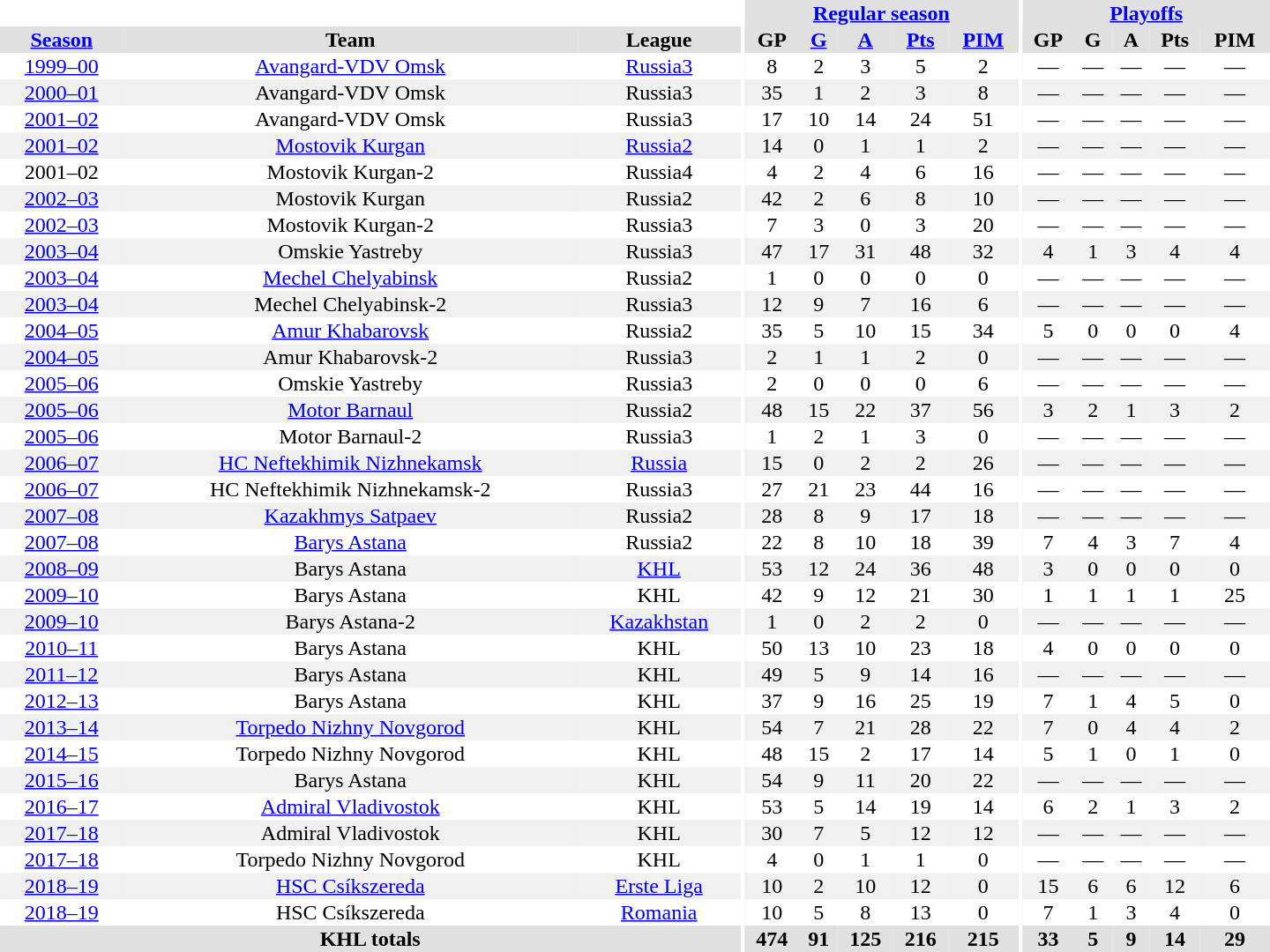<table border="0" cellpadding="1" cellspacing="0" style="text-align:center; width:60em">
<tr bgcolor="#e0e0e0">
<th colspan="3" bgcolor="#ffffff"></th>
<th rowspan="99" bgcolor="#ffffff"></th>
<th colspan="5"><a href='#'>Regular season</a></th>
<th rowspan="99" bgcolor="#ffffff"></th>
<th colspan="5"><a href='#'>Playoffs</a></th>
</tr>
<tr bgcolor="#e0e0e0">
<th><a href='#'>Season</a></th>
<th>Team</th>
<th>League</th>
<th>GP</th>
<th><a href='#'>G</a></th>
<th><a href='#'>A</a></th>
<th><a href='#'>Pts</a></th>
<th><a href='#'>PIM</a></th>
<th>GP</th>
<th>G</th>
<th>A</th>
<th>Pts</th>
<th>PIM</th>
</tr>
<tr>
<td><a href='#'>1999–00</a></td>
<td><a href='#'>Avangard-VDV Omsk</a></td>
<td><a href='#'>Russia3</a></td>
<td>8</td>
<td>2</td>
<td>3</td>
<td>5</td>
<td>2</td>
<td>—</td>
<td>—</td>
<td>—</td>
<td>—</td>
<td>—</td>
</tr>
<tr bgcolor="#f0f0f0">
<td><a href='#'>2000–01</a></td>
<td>Avangard-VDV Omsk</td>
<td>Russia3</td>
<td>35</td>
<td>1</td>
<td>2</td>
<td>3</td>
<td>8</td>
<td>—</td>
<td>—</td>
<td>—</td>
<td>—</td>
<td>—</td>
</tr>
<tr>
<td><a href='#'>2001–02</a></td>
<td>Avangard-VDV Omsk</td>
<td>Russia3</td>
<td>17</td>
<td>10</td>
<td>14</td>
<td>24</td>
<td>51</td>
<td>—</td>
<td>—</td>
<td>—</td>
<td>—</td>
<td>—</td>
</tr>
<tr bgcolor="#f0f0f0">
<td><a href='#'>2001–02</a></td>
<td><a href='#'>Mostovik Kurgan</a></td>
<td><a href='#'>Russia2</a></td>
<td>14</td>
<td>0</td>
<td>1</td>
<td>1</td>
<td>2</td>
<td>—</td>
<td>—</td>
<td>—</td>
<td>—</td>
<td>—</td>
</tr>
<tr>
<td>2001–02</td>
<td>Mostovik Kurgan-2</td>
<td>Russia4</td>
<td>4</td>
<td>2</td>
<td>4</td>
<td>6</td>
<td>16</td>
<td>—</td>
<td>—</td>
<td>—</td>
<td>—</td>
<td>—</td>
</tr>
<tr bgcolor="#f0f0f0">
<td><a href='#'>2002–03</a></td>
<td>Mostovik Kurgan</td>
<td>Russia2</td>
<td>42</td>
<td>2</td>
<td>6</td>
<td>8</td>
<td>10</td>
<td>—</td>
<td>—</td>
<td>—</td>
<td>—</td>
<td>—</td>
</tr>
<tr>
<td><a href='#'>2002–03</a></td>
<td>Mostovik Kurgan-2</td>
<td>Russia3</td>
<td>7</td>
<td>3</td>
<td>0</td>
<td>3</td>
<td>20</td>
<td>—</td>
<td>—</td>
<td>—</td>
<td>—</td>
<td>—</td>
</tr>
<tr bgcolor="#f0f0f0">
<td><a href='#'>2003–04</a></td>
<td>Omskie Yastreby</td>
<td>Russia3</td>
<td>47</td>
<td>17</td>
<td>31</td>
<td>48</td>
<td>32</td>
<td>4</td>
<td>1</td>
<td>3</td>
<td>4</td>
<td>4</td>
</tr>
<tr>
<td><a href='#'>2003–04</a></td>
<td><a href='#'>Mechel Chelyabinsk</a></td>
<td>Russia2</td>
<td>1</td>
<td>0</td>
<td>0</td>
<td>0</td>
<td>0</td>
<td>—</td>
<td>—</td>
<td>—</td>
<td>—</td>
<td>—</td>
</tr>
<tr bgcolor="#f0f0f0">
<td><a href='#'>2003–04</a></td>
<td>Mechel Chelyabinsk-2</td>
<td>Russia3</td>
<td>12</td>
<td>9</td>
<td>7</td>
<td>16</td>
<td>6</td>
<td>—</td>
<td>—</td>
<td>—</td>
<td>—</td>
<td>—</td>
</tr>
<tr>
<td><a href='#'>2004–05</a></td>
<td><a href='#'>Amur Khabarovsk</a></td>
<td>Russia2</td>
<td>35</td>
<td>5</td>
<td>10</td>
<td>15</td>
<td>34</td>
<td>5</td>
<td>0</td>
<td>0</td>
<td>0</td>
<td>4</td>
</tr>
<tr bgcolor="#f0f0f0">
<td><a href='#'>2004–05</a></td>
<td>Amur Khabarovsk-2</td>
<td>Russia3</td>
<td>2</td>
<td>1</td>
<td>1</td>
<td>2</td>
<td>0</td>
<td>—</td>
<td>—</td>
<td>—</td>
<td>—</td>
<td>—</td>
</tr>
<tr>
<td><a href='#'>2005–06</a></td>
<td>Omskie Yastreby</td>
<td>Russia3</td>
<td>2</td>
<td>0</td>
<td>0</td>
<td>0</td>
<td>6</td>
<td>—</td>
<td>—</td>
<td>—</td>
<td>—</td>
<td>—</td>
</tr>
<tr bgcolor="#f0f0f0">
<td><a href='#'>2005–06</a></td>
<td><a href='#'>Motor Barnaul</a></td>
<td>Russia2</td>
<td>48</td>
<td>15</td>
<td>22</td>
<td>37</td>
<td>56</td>
<td>3</td>
<td>2</td>
<td>1</td>
<td>3</td>
<td>2</td>
</tr>
<tr>
<td><a href='#'>2005–06</a></td>
<td>Motor Barnaul-2</td>
<td>Russia3</td>
<td>1</td>
<td>2</td>
<td>1</td>
<td>3</td>
<td>0</td>
<td>—</td>
<td>—</td>
<td>—</td>
<td>—</td>
<td>—</td>
</tr>
<tr bgcolor="#f0f0f0">
<td><a href='#'>2006–07</a></td>
<td><a href='#'>HC Neftekhimik Nizhnekamsk</a></td>
<td><a href='#'>Russia</a></td>
<td>15</td>
<td>0</td>
<td>2</td>
<td>2</td>
<td>26</td>
<td>—</td>
<td>—</td>
<td>—</td>
<td>—</td>
<td>—</td>
</tr>
<tr>
<td><a href='#'>2006–07</a></td>
<td>HC Neftekhimik Nizhnekamsk-2</td>
<td>Russia3</td>
<td>27</td>
<td>21</td>
<td>23</td>
<td>44</td>
<td>16</td>
<td>—</td>
<td>—</td>
<td>—</td>
<td>—</td>
<td>—</td>
</tr>
<tr bgcolor="#f0f0f0">
<td><a href='#'>2007–08</a></td>
<td><a href='#'>Kazakhmys Satpaev</a></td>
<td>Russia2</td>
<td>28</td>
<td>8</td>
<td>9</td>
<td>17</td>
<td>18</td>
<td>—</td>
<td>—</td>
<td>—</td>
<td>—</td>
<td>—</td>
</tr>
<tr>
<td><a href='#'>2007–08</a></td>
<td><a href='#'>Barys Astana</a></td>
<td>Russia2</td>
<td>22</td>
<td>8</td>
<td>10</td>
<td>18</td>
<td>39</td>
<td>7</td>
<td>4</td>
<td>3</td>
<td>7</td>
<td>4</td>
</tr>
<tr bgcolor="#f0f0f0">
<td><a href='#'>2008–09</a></td>
<td>Barys Astana</td>
<td><a href='#'>KHL</a></td>
<td>53</td>
<td>12</td>
<td>24</td>
<td>36</td>
<td>48</td>
<td>3</td>
<td>0</td>
<td>0</td>
<td>0</td>
<td>0</td>
</tr>
<tr>
<td><a href='#'>2009–10</a></td>
<td>Barys Astana</td>
<td>KHL</td>
<td>42</td>
<td>9</td>
<td>12</td>
<td>21</td>
<td>30</td>
<td>1</td>
<td>1</td>
<td>1</td>
<td>1</td>
<td>25</td>
</tr>
<tr bgcolor="#f0f0f0">
<td><a href='#'>2009–10</a></td>
<td>Barys Astana-2</td>
<td><a href='#'>Kazakhstan</a></td>
<td>1</td>
<td>0</td>
<td>2</td>
<td>2</td>
<td>0</td>
<td>—</td>
<td>—</td>
<td>—</td>
<td>—</td>
<td>—</td>
</tr>
<tr>
<td><a href='#'>2010–11</a></td>
<td>Barys Astana</td>
<td>KHL</td>
<td>50</td>
<td>13</td>
<td>10</td>
<td>23</td>
<td>18</td>
<td>4</td>
<td>0</td>
<td>0</td>
<td>0</td>
<td>0</td>
</tr>
<tr bgcolor="#f0f0f0">
<td><a href='#'>2011–12</a></td>
<td>Barys Astana</td>
<td>KHL</td>
<td>49</td>
<td>5</td>
<td>9</td>
<td>14</td>
<td>16</td>
<td>—</td>
<td>—</td>
<td>—</td>
<td>—</td>
<td>—</td>
</tr>
<tr>
<td><a href='#'>2012–13</a></td>
<td>Barys Astana</td>
<td>KHL</td>
<td>37</td>
<td>9</td>
<td>16</td>
<td>25</td>
<td>19</td>
<td>7</td>
<td>1</td>
<td>4</td>
<td>5</td>
<td>0</td>
</tr>
<tr bgcolor="#f0f0f0">
<td><a href='#'>2013–14</a></td>
<td><a href='#'>Torpedo Nizhny Novgorod</a></td>
<td>KHL</td>
<td>54</td>
<td>7</td>
<td>21</td>
<td>28</td>
<td>22</td>
<td>7</td>
<td>0</td>
<td>4</td>
<td>4</td>
<td>2</td>
</tr>
<tr>
<td><a href='#'>2014–15</a></td>
<td>Torpedo Nizhny Novgorod</td>
<td>KHL</td>
<td>48</td>
<td>15</td>
<td>2</td>
<td>17</td>
<td>14</td>
<td>5</td>
<td>1</td>
<td>0</td>
<td>1</td>
<td>0</td>
</tr>
<tr bgcolor="#f0f0f0">
<td><a href='#'>2015–16</a></td>
<td>Barys Astana</td>
<td>KHL</td>
<td>54</td>
<td>9</td>
<td>11</td>
<td>20</td>
<td>22</td>
<td>—</td>
<td>—</td>
<td>—</td>
<td>—</td>
<td>—</td>
</tr>
<tr>
<td><a href='#'>2016–17</a></td>
<td><a href='#'>Admiral Vladivostok</a></td>
<td>KHL</td>
<td>53</td>
<td>5</td>
<td>14</td>
<td>19</td>
<td>14</td>
<td>6</td>
<td>2</td>
<td>1</td>
<td>3</td>
<td>2</td>
</tr>
<tr bgcolor="#f0f0f0">
<td><a href='#'>2017–18</a></td>
<td>Admiral Vladivostok</td>
<td>KHL</td>
<td>30</td>
<td>7</td>
<td>5</td>
<td>12</td>
<td>12</td>
<td>—</td>
<td>—</td>
<td>—</td>
<td>—</td>
<td>—</td>
</tr>
<tr>
<td><a href='#'>2017–18</a></td>
<td>Torpedo Nizhny Novgorod</td>
<td>KHL</td>
<td>4</td>
<td>0</td>
<td>1</td>
<td>1</td>
<td>0</td>
<td>—</td>
<td>—</td>
<td>—</td>
<td>—</td>
<td>—</td>
</tr>
<tr bgcolor="#f0f0f0">
<td><a href='#'>2018–19</a></td>
<td><a href='#'>HSC Csíkszereda</a></td>
<td><a href='#'>Erste Liga</a></td>
<td>10</td>
<td>2</td>
<td>10</td>
<td>12</td>
<td>0</td>
<td>15</td>
<td>6</td>
<td>6</td>
<td>12</td>
<td>6</td>
</tr>
<tr>
<td><a href='#'>2018–19</a></td>
<td>HSC Csíkszereda</td>
<td><a href='#'>Romania</a></td>
<td>10</td>
<td>5</td>
<td>8</td>
<td>13</td>
<td>0</td>
<td>7</td>
<td>1</td>
<td>3</td>
<td>4</td>
<td>0</td>
</tr>
<tr>
</tr>
<tr ALIGN="center" bgcolor="#e0e0e0">
<th colspan="3">KHL totals</th>
<th ALIGN="center">474</th>
<th ALIGN="center">91</th>
<th ALIGN="center">125</th>
<th ALIGN="center">216</th>
<th ALIGN="center">215</th>
<th ALIGN="center">33</th>
<th ALIGN="center">5</th>
<th ALIGN="center">9</th>
<th ALIGN="center">14</th>
<th ALIGN="center">29</th>
</tr>
</table>
